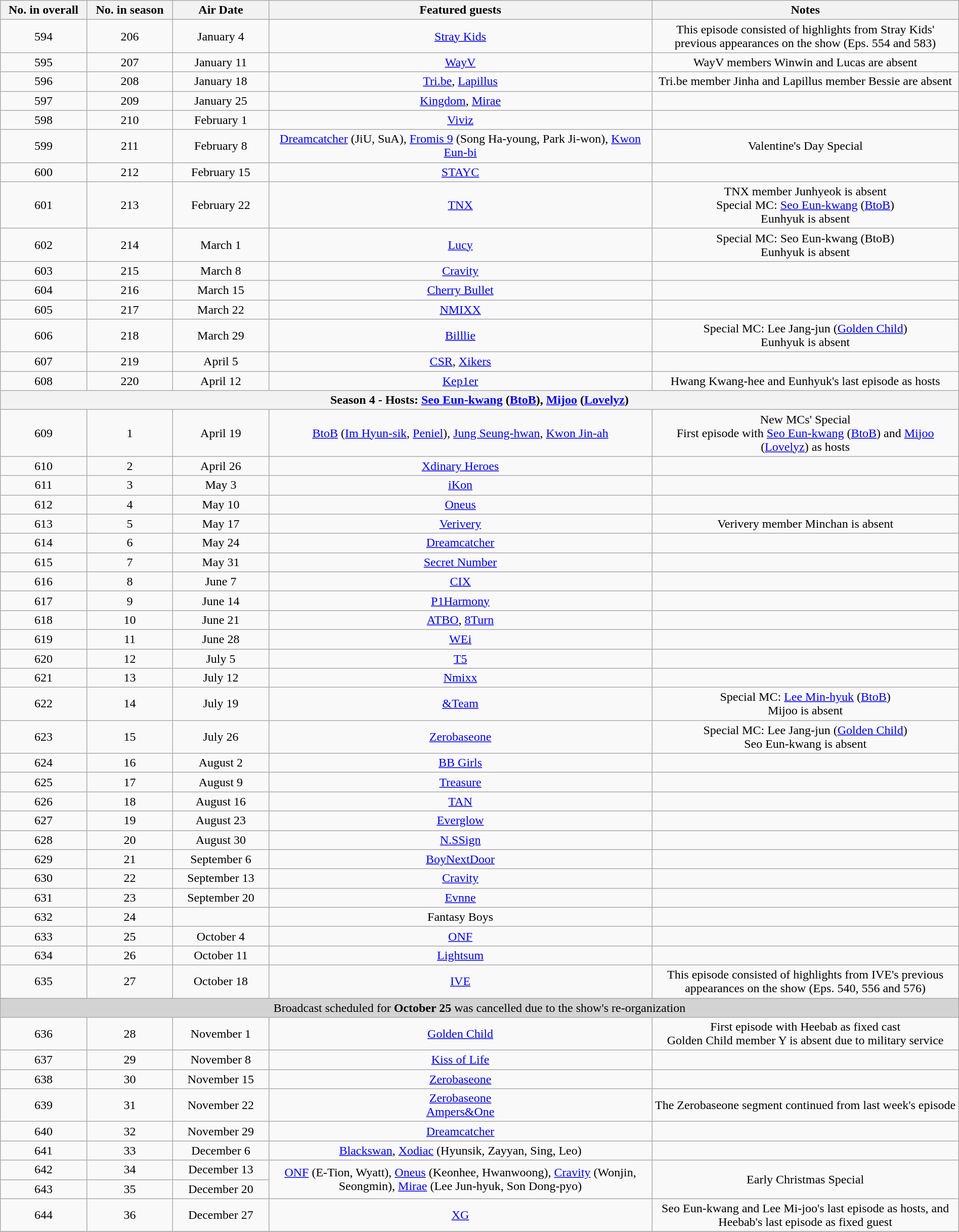<table class="wikitable" style="text-align:center; width:100%">
<tr>
<th width="9%">No. in overall</th>
<th width="9%">No. in season</th>
<th width="10%">Air Date</th>
<th width="40%">Featured guests</th>
<th width="32%">Notes</th>
</tr>
<tr>
<td>594</td>
<td>206</td>
<td>January 4</td>
<td><a href='#'>Stray Kids</a></td>
<td>This episode consisted of highlights from Stray Kids' previous appearances on the show (Eps. 554 and 583)</td>
</tr>
<tr>
<td>595</td>
<td>207</td>
<td>January 11</td>
<td><a href='#'>WayV</a></td>
<td>WayV members Winwin and Lucas are absent</td>
</tr>
<tr>
<td>596</td>
<td>208</td>
<td>January 18</td>
<td><a href='#'>Tri.be</a>, <a href='#'>Lapillus</a></td>
<td>Tri.be member Jinha and Lapillus member Bessie are absent</td>
</tr>
<tr>
<td>597</td>
<td>209</td>
<td>January 25</td>
<td><a href='#'>Kingdom</a>, <a href='#'>Mirae</a></td>
<td></td>
</tr>
<tr>
<td>598</td>
<td>210</td>
<td>February 1</td>
<td><a href='#'>Viviz</a></td>
<td></td>
</tr>
<tr>
<td>599</td>
<td>211</td>
<td>February 8</td>
<td><a href='#'>Dreamcatcher</a> (JiU, SuA), <a href='#'>Fromis 9</a> (Song Ha-young, Park Ji-won), <a href='#'>Kwon Eun-bi</a></td>
<td>Valentine's Day Special</td>
</tr>
<tr>
<td>600</td>
<td>212</td>
<td>February 15</td>
<td><a href='#'>STAYC</a></td>
<td></td>
</tr>
<tr>
<td>601</td>
<td>213</td>
<td>February 22</td>
<td><a href='#'>TNX</a></td>
<td>TNX member Junhyeok is absent<br>Special MC: <a href='#'>Seo Eun-kwang</a> (<a href='#'>BtoB</a>)<br>Eunhyuk is absent</td>
</tr>
<tr>
<td>602</td>
<td>214</td>
<td>March 1</td>
<td><a href='#'>Lucy</a></td>
<td>Special MC: Seo Eun-kwang (BtoB)<br>Eunhyuk is absent</td>
</tr>
<tr>
<td>603</td>
<td>215</td>
<td>March 8</td>
<td><a href='#'>Cravity</a></td>
<td></td>
</tr>
<tr>
<td>604</td>
<td>216</td>
<td>March 15</td>
<td><a href='#'>Cherry Bullet</a></td>
<td></td>
</tr>
<tr>
<td>605</td>
<td>217</td>
<td>March 22</td>
<td><a href='#'>NMIXX</a></td>
<td></td>
</tr>
<tr>
<td>606</td>
<td>218</td>
<td>March 29</td>
<td><a href='#'>Billlie</a></td>
<td>Special MC: Lee Jang-jun (<a href='#'>Golden Child</a>)<br>Eunhyuk is absent</td>
</tr>
<tr>
<td>607</td>
<td>219</td>
<td>April 5</td>
<td><a href='#'>CSR</a>, <a href='#'>Xikers</a></td>
<td></td>
</tr>
<tr>
<td>608</td>
<td>220</td>
<td>April 12</td>
<td><a href='#'>Kep1er</a></td>
<td>Hwang Kwang-hee and Eunhyuk's last episode as hosts</td>
</tr>
<tr>
<th colspan="5">Season 4 - Hosts: <a href='#'>Seo Eun-kwang</a> (<a href='#'>BtoB</a>), <a href='#'>Mijoo</a> (<a href='#'>Lovelyz</a>)</th>
</tr>
<tr>
<td>609</td>
<td>1</td>
<td>April 19</td>
<td><a href='#'>BtoB</a> (<a href='#'>Im Hyun-sik</a>, <a href='#'>Peniel</a>), <a href='#'>Jung Seung-hwan</a>, <a href='#'>Kwon Jin-ah</a></td>
<td>New MCs' Special<br>First episode with <a href='#'>Seo Eun-kwang</a> (<a href='#'>BtoB</a>) and <a href='#'>Mijoo</a> (<a href='#'>Lovelyz</a>) as hosts</td>
</tr>
<tr>
<td>610</td>
<td>2</td>
<td>April 26</td>
<td><a href='#'>Xdinary Heroes</a></td>
<td></td>
</tr>
<tr>
<td>611</td>
<td>3</td>
<td>May 3</td>
<td><a href='#'>iKon</a></td>
<td></td>
</tr>
<tr>
<td>612</td>
<td>4</td>
<td>May 10</td>
<td><a href='#'>Oneus</a></td>
<td></td>
</tr>
<tr>
<td>613</td>
<td>5</td>
<td>May 17</td>
<td><a href='#'>Verivery</a></td>
<td>Verivery member Minchan is absent</td>
</tr>
<tr>
<td>614</td>
<td>6</td>
<td>May 24</td>
<td><a href='#'>Dreamcatcher</a></td>
<td></td>
</tr>
<tr>
<td>615</td>
<td>7</td>
<td>May 31</td>
<td><a href='#'>Secret Number</a></td>
<td></td>
</tr>
<tr>
<td>616</td>
<td>8</td>
<td>June 7</td>
<td><a href='#'>CIX</a></td>
<td></td>
</tr>
<tr>
<td>617</td>
<td>9</td>
<td>June 14</td>
<td><a href='#'>P1Harmony</a></td>
<td></td>
</tr>
<tr>
<td>618</td>
<td>10</td>
<td>June 21</td>
<td><a href='#'>ATBO</a>, <a href='#'>8Turn</a></td>
<td></td>
</tr>
<tr>
<td>619</td>
<td>11</td>
<td>June 28</td>
<td><a href='#'>WEi</a></td>
<td></td>
</tr>
<tr>
<td>620</td>
<td>12</td>
<td>July 5</td>
<td><a href='#'>T5</a></td>
<td></td>
</tr>
<tr>
<td>621</td>
<td>13</td>
<td>July 12</td>
<td><a href='#'>Nmixx</a></td>
<td></td>
</tr>
<tr>
<td>622</td>
<td>14</td>
<td>July 19</td>
<td><a href='#'>&Team</a></td>
<td>Special MC: <a href='#'>Lee Min-hyuk</a> (<a href='#'>BtoB</a>)<br>Mijoo is absent</td>
</tr>
<tr>
<td>623</td>
<td>15</td>
<td>July 26</td>
<td><a href='#'>Zerobaseone</a></td>
<td>Special MC: Lee Jang-jun (<a href='#'>Golden Child</a>)<br>Seo Eun-kwang is absent</td>
</tr>
<tr>
<td>624</td>
<td>16</td>
<td>August 2</td>
<td><a href='#'>BB Girls</a></td>
<td></td>
</tr>
<tr>
<td>625</td>
<td>17</td>
<td>August 9</td>
<td><a href='#'>Treasure</a></td>
<td></td>
</tr>
<tr>
<td>626</td>
<td>18</td>
<td>August 16</td>
<td><a href='#'>TAN</a></td>
<td></td>
</tr>
<tr>
<td>627</td>
<td>19</td>
<td>August 23</td>
<td><a href='#'>Everglow</a></td>
<td></td>
</tr>
<tr>
<td>628</td>
<td>20</td>
<td>August 30</td>
<td><a href='#'>N.SSign</a></td>
<td></td>
</tr>
<tr>
<td>629</td>
<td>21</td>
<td>September 6</td>
<td><a href='#'>BoyNextDoor</a></td>
<td></td>
</tr>
<tr>
<td>630</td>
<td>22</td>
<td>September 13</td>
<td><a href='#'>Cravity</a></td>
<td></td>
</tr>
<tr>
<td>631</td>
<td>23</td>
<td>September 20</td>
<td><a href='#'>Evnne</a></td>
<td></td>
</tr>
<tr>
<td>632</td>
<td>24</td>
<td></td>
<td>Fantasy Boys</td>
<td></td>
</tr>
<tr>
<td>633</td>
<td>25</td>
<td>October 4</td>
<td><a href='#'>ONF</a></td>
<td></td>
</tr>
<tr>
<td>634</td>
<td>26</td>
<td>October 11</td>
<td><a href='#'>Lightsum</a></td>
<td></td>
</tr>
<tr>
<td>635</td>
<td>27</td>
<td>October 18</td>
<td><a href='#'>IVE</a></td>
<td>This episode consisted of highlights from IVE's previous appearances on the show (Eps. 540, 556 and 576)</td>
</tr>
<tr>
<td colspan="5" style="text-align:center;background:Lightgray">Broadcast scheduled for <strong>October 25</strong> was cancelled due to the show's re-organization</td>
</tr>
<tr>
<td>636</td>
<td>28</td>
<td>November 1</td>
<td><a href='#'>Golden Child</a></td>
<td>First episode with Heebab as fixed cast<br>Golden Child member Y is absent due to military service</td>
</tr>
<tr>
<td>637</td>
<td>29</td>
<td>November 8</td>
<td><a href='#'>Kiss of Life</a></td>
<td></td>
</tr>
<tr>
<td>638</td>
<td>30</td>
<td>November 15</td>
<td><a href='#'>Zerobaseone</a></td>
<td></td>
</tr>
<tr>
<td>639</td>
<td>31</td>
<td>November 22</td>
<td><a href='#'>Zerobaseone</a><br><a href='#'>Ampers&One</a></td>
<td>The Zerobaseone segment continued from last week's episode</td>
</tr>
<tr>
<td>640</td>
<td>32</td>
<td>November 29</td>
<td><a href='#'>Dreamcatcher</a></td>
<td></td>
</tr>
<tr>
<td>641</td>
<td>33</td>
<td>December 6</td>
<td><a href='#'>Blackswan</a>, <a href='#'>Xodiac</a> (Hyunsik, Zayyan, Sing, Leo)</td>
<td></td>
</tr>
<tr>
<td>642</td>
<td>34</td>
<td>December 13</td>
<td rowspan="2"><a href='#'>ONF</a> (E-Tion, Wyatt), <a href='#'>Oneus</a> (Keonhee, Hwanwoong), <a href='#'>Cravity</a> (Wonjin, Seongmin), <a href='#'>Mirae</a> (Lee Jun-hyuk, Son Dong-pyo)</td>
<td rowspan="2">Early Christmas Special</td>
</tr>
<tr>
<td>643</td>
<td>35</td>
<td>December 20</td>
</tr>
<tr>
<td>644</td>
<td>36</td>
<td>December 27</td>
<td><a href='#'>XG</a></td>
<td>Seo Eun-kwang and Lee Mi-joo's last episode as hosts, and Heebab's last episode as fixed guest</td>
</tr>
<tr>
</tr>
</table>
